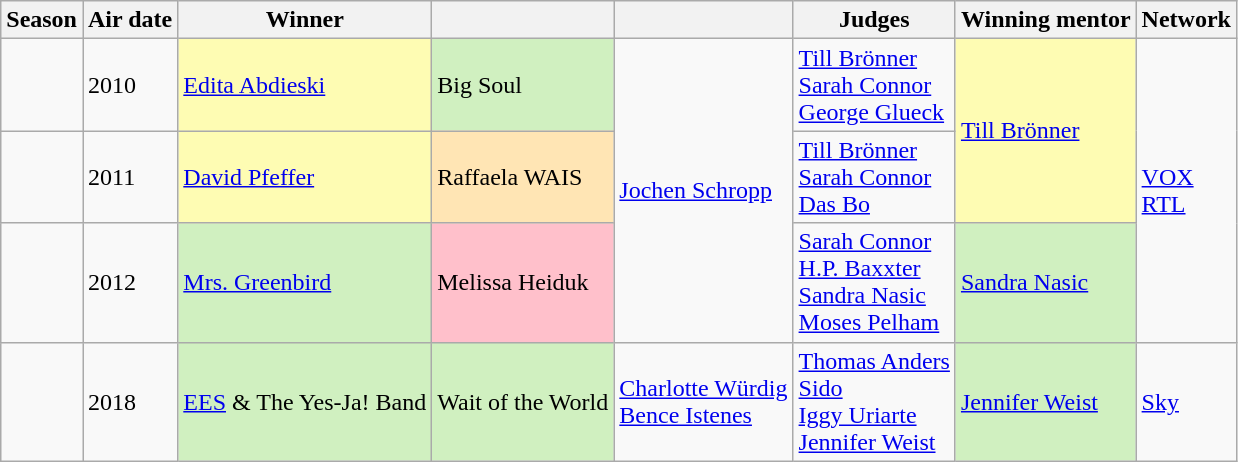<table class="wikitable">
<tr>
<th>Season</th>
<th>Air date</th>
<th>Winner</th>
<th></th>
<th></th>
<th>Judges</th>
<th>Winning mentor</th>
<th>Network</th>
</tr>
<tr>
<td></td>
<td>2010</td>
<td bgcolor="#FEFCB3"><a href='#'>Edita Abdieski</a></td>
<td bgcolor="#d0f0c0">Big Soul</td>
<td rowspan=3><a href='#'>Jochen Schropp</a></td>
<td><a href='#'>Till Brönner</a> <br> <a href='#'>Sarah Connor</a> <br> <a href='#'>George Glueck</a></td>
<td bgcolor="FEFCB3" rowspan=2><a href='#'>Till Brönner</a></td>
<td rowspan="3"><a href='#'>VOX</a><br><a href='#'>RTL</a></td>
</tr>
<tr>
<td></td>
<td>2011</td>
<td bgcolor="#FEFCB3"><a href='#'>David Pfeffer</a></td>
<td bgcolor="#FFE5B4">Raffaela WAIS</td>
<td><a href='#'>Till Brönner</a> <br> <a href='#'>Sarah Connor</a> <br> <a href='#'>Das Bo</a></td>
</tr>
<tr>
<td></td>
<td>2012</td>
<td bgcolor="#d0f0c0"><a href='#'>Mrs. Greenbird</a></td>
<td bgcolor="#FFC0CB">Melissa Heiduk</td>
<td><a href='#'>Sarah Connor</a><br><a href='#'>H.P. Baxxter</a><br><a href='#'>Sandra Nasic</a><br><a href='#'>Moses Pelham</a></td>
<td bgcolor="#d0f0c0"><a href='#'>Sandra Nasic</a></td>
</tr>
<tr>
<td></td>
<td>2018</td>
<td bgcolor="#d0f0c0"><a href='#'>EES</a> & The Yes-Ja! Band</td>
<td bgcolor="#d0f0c0">Wait of the World</td>
<td><a href='#'>Charlotte Würdig</a><br><a href='#'>Bence Istenes</a></td>
<td><a href='#'>Thomas Anders</a><br><a href='#'>Sido</a><br><a href='#'>Iggy Uriarte</a><br><a href='#'>Jennifer Weist</a></td>
<td bgcolor="#d0f0c0"><a href='#'>Jennifer Weist</a></td>
<td><a href='#'>Sky</a></td>
</tr>
</table>
